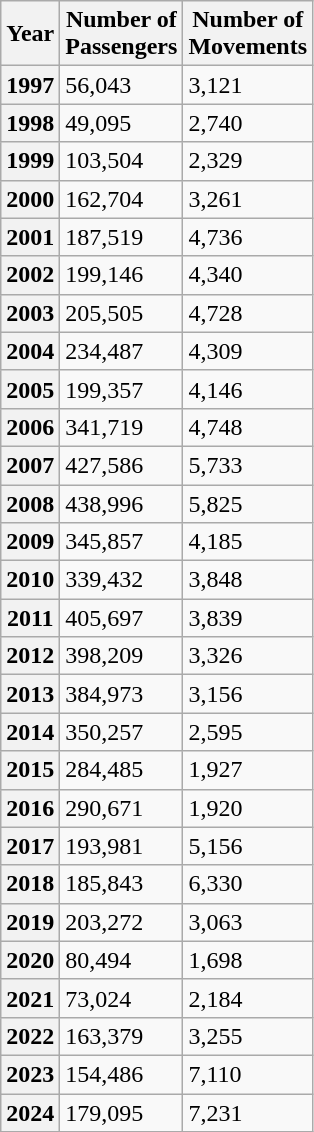<table class="wikitable sortable">
<tr>
<th>Year</th>
<th>Number of<br>Passengers</th>
<th>Number of<br>Movements</th>
</tr>
<tr>
<th>1997</th>
<td>56,043</td>
<td>3,121</td>
</tr>
<tr>
<th>1998</th>
<td>49,095</td>
<td>2,740</td>
</tr>
<tr>
<th>1999</th>
<td>103,504</td>
<td>2,329</td>
</tr>
<tr>
<th>2000</th>
<td>162,704</td>
<td>3,261</td>
</tr>
<tr>
<th>2001</th>
<td>187,519</td>
<td>4,736</td>
</tr>
<tr>
<th>2002</th>
<td>199,146</td>
<td>4,340</td>
</tr>
<tr>
<th>2003</th>
<td>205,505</td>
<td>4,728</td>
</tr>
<tr>
<th>2004</th>
<td>234,487</td>
<td>4,309</td>
</tr>
<tr>
<th>2005</th>
<td>199,357</td>
<td>4,146</td>
</tr>
<tr>
<th>2006</th>
<td>341,719</td>
<td>4,748</td>
</tr>
<tr>
<th>2007</th>
<td>427,586</td>
<td>5,733</td>
</tr>
<tr>
<th>2008</th>
<td>438,996</td>
<td>5,825</td>
</tr>
<tr>
<th>2009</th>
<td>345,857</td>
<td>4,185</td>
</tr>
<tr>
<th>2010</th>
<td>339,432</td>
<td>3,848</td>
</tr>
<tr>
<th>2011</th>
<td>405,697</td>
<td>3,839</td>
</tr>
<tr>
<th>2012</th>
<td>398,209</td>
<td>3,326</td>
</tr>
<tr>
<th>2013</th>
<td>384,973</td>
<td>3,156</td>
</tr>
<tr>
<th>2014</th>
<td>350,257</td>
<td>2,595</td>
</tr>
<tr>
<th>2015</th>
<td>284,485</td>
<td>1,927</td>
</tr>
<tr>
<th>2016</th>
<td>290,671</td>
<td>1,920</td>
</tr>
<tr>
<th>2017</th>
<td>193,981</td>
<td>5,156</td>
</tr>
<tr>
<th>2018</th>
<td>185,843</td>
<td>6,330</td>
</tr>
<tr>
<th>2019</th>
<td>203,272</td>
<td>3,063</td>
</tr>
<tr>
<th>2020</th>
<td>80,494</td>
<td>1,698</td>
</tr>
<tr>
<th>2021</th>
<td>73,024</td>
<td>2,184</td>
</tr>
<tr>
<th>2022</th>
<td>163,379</td>
<td>3,255</td>
</tr>
<tr>
<th>2023</th>
<td>154,486</td>
<td>7,110</td>
</tr>
<tr>
<th>2024</th>
<td>179,095</td>
<td>7,231</td>
</tr>
</table>
